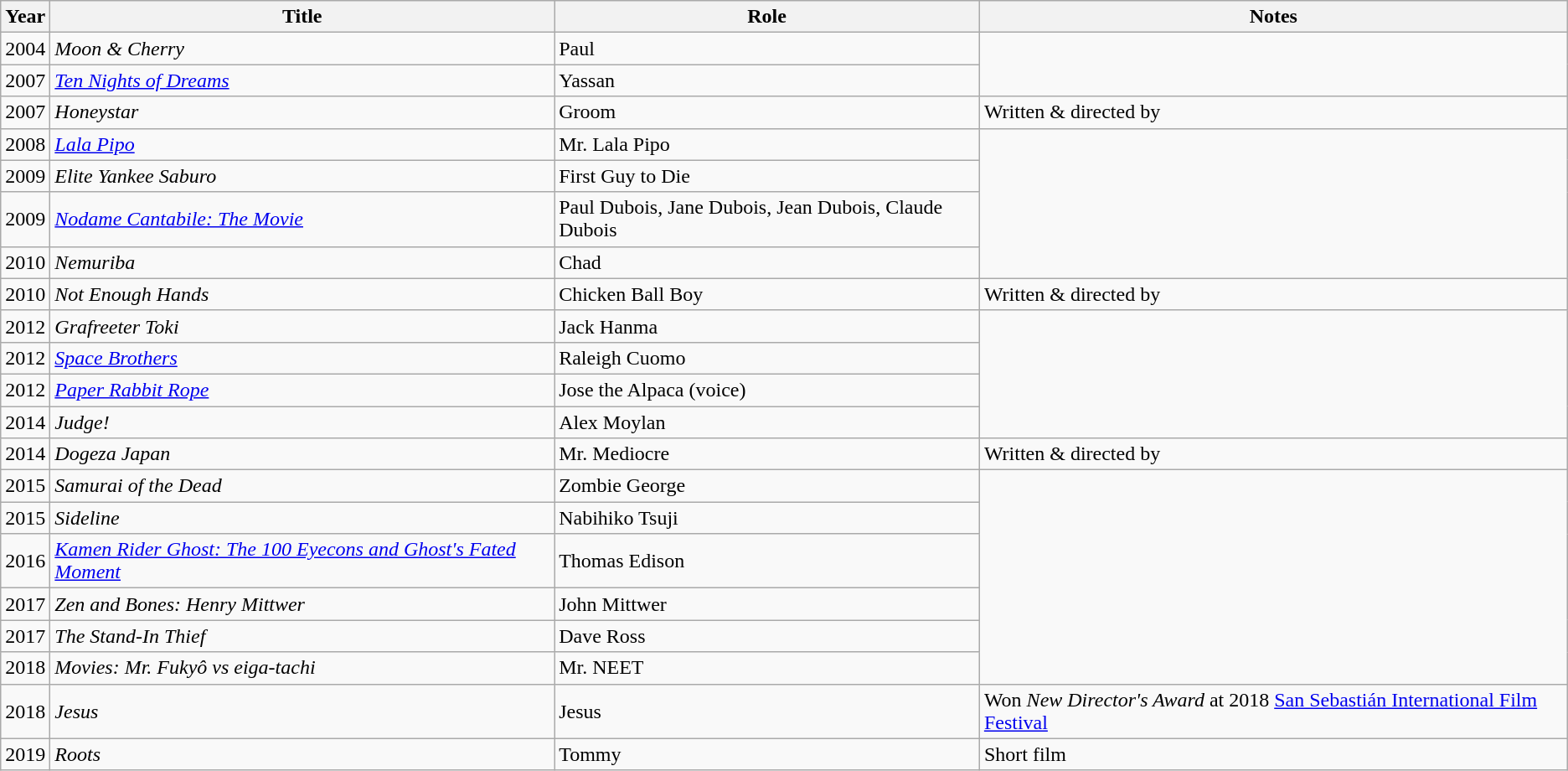<table class = "wikitable sortable">
<tr>
<th>Year</th>
<th>Title</th>
<th>Role</th>
<th class = "unsortable">Notes</th>
</tr>
<tr>
<td>2004</td>
<td><em>Moon & Cherry</em></td>
<td>Paul</td>
</tr>
<tr>
<td>2007</td>
<td><em><a href='#'>Ten Nights of Dreams</a></em></td>
<td>Yassan</td>
</tr>
<tr>
<td>2007</td>
<td><em>Honeystar</em></td>
<td>Groom</td>
<td>Written & directed by</td>
</tr>
<tr>
<td>2008</td>
<td><em><a href='#'>Lala Pipo</a></em></td>
<td>Mr. Lala Pipo</td>
</tr>
<tr>
<td>2009</td>
<td><em>Elite Yankee Saburo</em></td>
<td>First Guy to Die</td>
</tr>
<tr>
<td>2009</td>
<td><em><a href='#'>Nodame Cantabile: The Movie</a></em></td>
<td>Paul Dubois, Jane Dubois, Jean Dubois, Claude Dubois</td>
</tr>
<tr>
<td>2010</td>
<td><em>Nemuriba</em></td>
<td>Chad</td>
</tr>
<tr>
<td>2010</td>
<td><em>Not Enough Hands</em></td>
<td>Chicken Ball Boy</td>
<td>Written & directed by</td>
</tr>
<tr>
<td>2012</td>
<td><em>Grafreeter Toki</em></td>
<td>Jack Hanma</td>
</tr>
<tr>
<td>2012</td>
<td><em><a href='#'>Space Brothers</a></em></td>
<td>Raleigh Cuomo</td>
</tr>
<tr>
<td>2012</td>
<td><em><a href='#'>Paper Rabbit Rope</a></em></td>
<td>Jose the Alpaca (voice)</td>
</tr>
<tr>
<td>2014</td>
<td><em>Judge!</em></td>
<td>Alex Moylan</td>
</tr>
<tr>
<td>2014</td>
<td><em>Dogeza Japan</em></td>
<td>Mr. Mediocre</td>
<td>Written & directed by</td>
</tr>
<tr>
<td>2015</td>
<td><em>Samurai of the Dead</em></td>
<td>Zombie George</td>
</tr>
<tr>
<td>2015</td>
<td><em>Sideline</em></td>
<td>Nabihiko Tsuji</td>
</tr>
<tr>
<td>2016</td>
<td><em><a href='#'>Kamen Rider Ghost: The 100 Eyecons and Ghost's Fated Moment</a></em></td>
<td>Thomas Edison</td>
</tr>
<tr>
<td>2017</td>
<td><em>Zen and Bones: Henry Mittwer</em></td>
<td>John Mittwer</td>
</tr>
<tr>
<td>2017</td>
<td><em>The Stand-In Thief</em></td>
<td>Dave Ross</td>
</tr>
<tr>
<td>2018</td>
<td><em>Movies: Mr. Fukyô vs eiga-tachi</em></td>
<td>Mr. NEET</td>
</tr>
<tr>
<td>2018</td>
<td><em>Jesus</em></td>
<td>Jesus</td>
<td>Won <em>New Director's Award</em> at 2018 <a href='#'>San Sebastián International Film Festival</a></td>
</tr>
<tr>
<td>2019</td>
<td><em>Roots</em></td>
<td>Tommy</td>
<td>Short film</td>
</tr>
</table>
